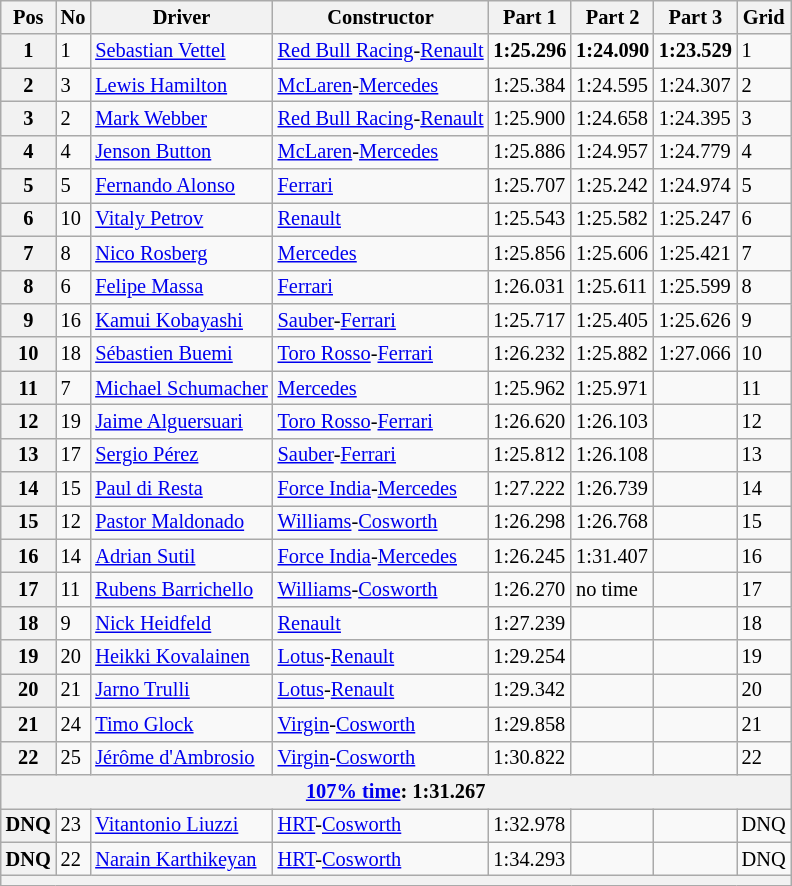<table class="wikitable sortable" style="font-size:85%">
<tr>
<th>Pos</th>
<th>No</th>
<th>Driver</th>
<th>Constructor</th>
<th>Part 1</th>
<th>Part 2</th>
<th>Part 3</th>
<th>Grid</th>
</tr>
<tr>
<th>1</th>
<td>1</td>
<td> <a href='#'>Sebastian Vettel</a></td>
<td><a href='#'>Red Bull Racing</a>-<a href='#'>Renault</a></td>
<td><strong>1:25.296</strong></td>
<td><strong>1:24.090</strong></td>
<td><strong>1:23.529</strong></td>
<td>1</td>
</tr>
<tr>
<th>2</th>
<td>3</td>
<td> <a href='#'>Lewis Hamilton</a></td>
<td><a href='#'>McLaren</a>-<a href='#'>Mercedes</a></td>
<td>1:25.384</td>
<td>1:24.595</td>
<td>1:24.307</td>
<td>2</td>
</tr>
<tr>
<th>3</th>
<td>2</td>
<td> <a href='#'>Mark Webber</a></td>
<td><a href='#'>Red Bull Racing</a>-<a href='#'>Renault</a></td>
<td>1:25.900</td>
<td>1:24.658</td>
<td>1:24.395</td>
<td>3</td>
</tr>
<tr>
<th>4</th>
<td>4</td>
<td> <a href='#'>Jenson Button</a></td>
<td><a href='#'>McLaren</a>-<a href='#'>Mercedes</a></td>
<td>1:25.886</td>
<td>1:24.957</td>
<td>1:24.779</td>
<td>4</td>
</tr>
<tr>
<th>5</th>
<td>5</td>
<td> <a href='#'>Fernando Alonso</a></td>
<td><a href='#'>Ferrari</a></td>
<td>1:25.707</td>
<td>1:25.242</td>
<td>1:24.974</td>
<td>5</td>
</tr>
<tr>
<th>6</th>
<td>10</td>
<td> <a href='#'>Vitaly Petrov</a></td>
<td><a href='#'>Renault</a></td>
<td>1:25.543</td>
<td>1:25.582</td>
<td>1:25.247</td>
<td>6</td>
</tr>
<tr>
<th>7</th>
<td>8</td>
<td> <a href='#'>Nico Rosberg</a></td>
<td><a href='#'>Mercedes</a></td>
<td>1:25.856</td>
<td>1:25.606</td>
<td>1:25.421</td>
<td>7</td>
</tr>
<tr>
<th>8</th>
<td>6</td>
<td> <a href='#'>Felipe Massa</a></td>
<td><a href='#'>Ferrari</a></td>
<td>1:26.031</td>
<td>1:25.611</td>
<td>1:25.599</td>
<td>8</td>
</tr>
<tr>
<th>9</th>
<td>16</td>
<td> <a href='#'>Kamui Kobayashi</a></td>
<td><a href='#'>Sauber</a>-<a href='#'>Ferrari</a></td>
<td>1:25.717</td>
<td>1:25.405</td>
<td>1:25.626</td>
<td>9</td>
</tr>
<tr>
<th>10</th>
<td>18</td>
<td> <a href='#'>Sébastien Buemi</a></td>
<td><a href='#'>Toro Rosso</a>-<a href='#'>Ferrari</a></td>
<td>1:26.232</td>
<td>1:25.882</td>
<td>1:27.066</td>
<td>10</td>
</tr>
<tr>
<th>11</th>
<td>7</td>
<td> <a href='#'>Michael Schumacher</a></td>
<td><a href='#'>Mercedes</a></td>
<td>1:25.962</td>
<td>1:25.971</td>
<td></td>
<td>11</td>
</tr>
<tr>
<th>12</th>
<td>19</td>
<td> <a href='#'>Jaime Alguersuari</a></td>
<td><a href='#'>Toro Rosso</a>-<a href='#'>Ferrari</a></td>
<td>1:26.620</td>
<td>1:26.103</td>
<td></td>
<td>12</td>
</tr>
<tr>
<th>13</th>
<td>17</td>
<td> <a href='#'>Sergio Pérez</a></td>
<td><a href='#'>Sauber</a>-<a href='#'>Ferrari</a></td>
<td>1:25.812</td>
<td>1:26.108</td>
<td></td>
<td>13</td>
</tr>
<tr>
<th>14</th>
<td>15</td>
<td> <a href='#'>Paul di Resta</a></td>
<td><a href='#'>Force India</a>-<a href='#'>Mercedes</a></td>
<td>1:27.222</td>
<td>1:26.739</td>
<td></td>
<td>14</td>
</tr>
<tr>
<th>15</th>
<td>12</td>
<td> <a href='#'>Pastor Maldonado</a></td>
<td><a href='#'>Williams</a>-<a href='#'>Cosworth</a></td>
<td>1:26.298</td>
<td>1:26.768</td>
<td></td>
<td>15</td>
</tr>
<tr>
<th>16</th>
<td>14</td>
<td> <a href='#'>Adrian Sutil</a></td>
<td><a href='#'>Force India</a>-<a href='#'>Mercedes</a></td>
<td>1:26.245</td>
<td>1:31.407</td>
<td></td>
<td>16</td>
</tr>
<tr>
<th>17</th>
<td>11</td>
<td> <a href='#'>Rubens Barrichello</a></td>
<td><a href='#'>Williams</a>-<a href='#'>Cosworth</a></td>
<td>1:26.270</td>
<td>no time</td>
<td></td>
<td>17</td>
</tr>
<tr>
<th>18</th>
<td>9</td>
<td> <a href='#'>Nick Heidfeld</a></td>
<td><a href='#'>Renault</a></td>
<td>1:27.239</td>
<td></td>
<td></td>
<td>18</td>
</tr>
<tr>
<th>19</th>
<td>20</td>
<td> <a href='#'>Heikki Kovalainen</a></td>
<td><a href='#'>Lotus</a>-<a href='#'>Renault</a></td>
<td>1:29.254</td>
<td></td>
<td></td>
<td>19</td>
</tr>
<tr>
<th>20</th>
<td>21</td>
<td> <a href='#'>Jarno Trulli</a></td>
<td><a href='#'>Lotus</a>-<a href='#'>Renault</a></td>
<td>1:29.342</td>
<td></td>
<td></td>
<td>20</td>
</tr>
<tr>
<th>21</th>
<td>24</td>
<td> <a href='#'>Timo Glock</a></td>
<td><a href='#'>Virgin</a>-<a href='#'>Cosworth</a></td>
<td>1:29.858</td>
<td></td>
<td></td>
<td>21</td>
</tr>
<tr>
<th>22</th>
<td>25</td>
<td> <a href='#'>Jérôme d'Ambrosio</a></td>
<td><a href='#'>Virgin</a>-<a href='#'>Cosworth</a></td>
<td>1:30.822</td>
<td></td>
<td></td>
<td>22</td>
</tr>
<tr>
<th colspan="8"><a href='#'>107% time</a>: 1:31.267</th>
</tr>
<tr>
<th>DNQ</th>
<td>23</td>
<td> <a href='#'>Vitantonio Liuzzi</a></td>
<td><a href='#'>HRT</a>-<a href='#'>Cosworth</a></td>
<td>1:32.978</td>
<td></td>
<td></td>
<td>DNQ</td>
</tr>
<tr>
<th>DNQ</th>
<td>22</td>
<td> <a href='#'>Narain Karthikeyan</a></td>
<td><a href='#'>HRT</a>-<a href='#'>Cosworth</a></td>
<td>1:34.293</td>
<td></td>
<td></td>
<td>DNQ</td>
</tr>
<tr>
<th colspan="8"></th>
</tr>
</table>
